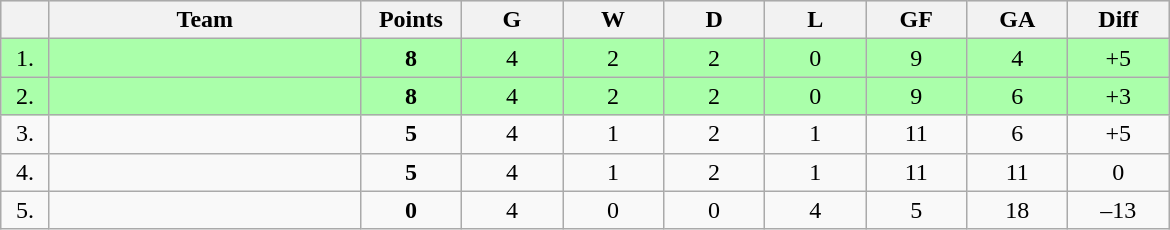<table class=wikitable style="text-align:center">
<tr bgcolor="#DCDCDC">
<th width="25"></th>
<th width="200">Team</th>
<th width="60">Points</th>
<th width="60">G</th>
<th width="60">W</th>
<th width="60">D</th>
<th width="60">L</th>
<th width="60">GF</th>
<th width="60">GA</th>
<th width="60">Diff</th>
</tr>
<tr bgcolor=#AAFFAA>
<td>1.</td>
<td align=left></td>
<td><strong>8</strong></td>
<td>4</td>
<td>2</td>
<td>2</td>
<td>0</td>
<td>9</td>
<td>4</td>
<td>+5</td>
</tr>
<tr bgcolor=#AAFFAA>
<td>2.</td>
<td align=left></td>
<td><strong>8</strong></td>
<td>4</td>
<td>2</td>
<td>2</td>
<td>0</td>
<td>9</td>
<td>6</td>
<td>+3</td>
</tr>
<tr>
<td>3.</td>
<td align=left></td>
<td><strong>5</strong></td>
<td>4</td>
<td>1</td>
<td>2</td>
<td>1</td>
<td>11</td>
<td>6</td>
<td>+5</td>
</tr>
<tr>
<td>4.</td>
<td align=left></td>
<td><strong>5</strong></td>
<td>4</td>
<td>1</td>
<td>2</td>
<td>1</td>
<td>11</td>
<td>11</td>
<td>0</td>
</tr>
<tr>
<td>5.</td>
<td align=left></td>
<td><strong>0</strong></td>
<td>4</td>
<td>0</td>
<td>0</td>
<td>4</td>
<td>5</td>
<td>18</td>
<td>–13</td>
</tr>
</table>
